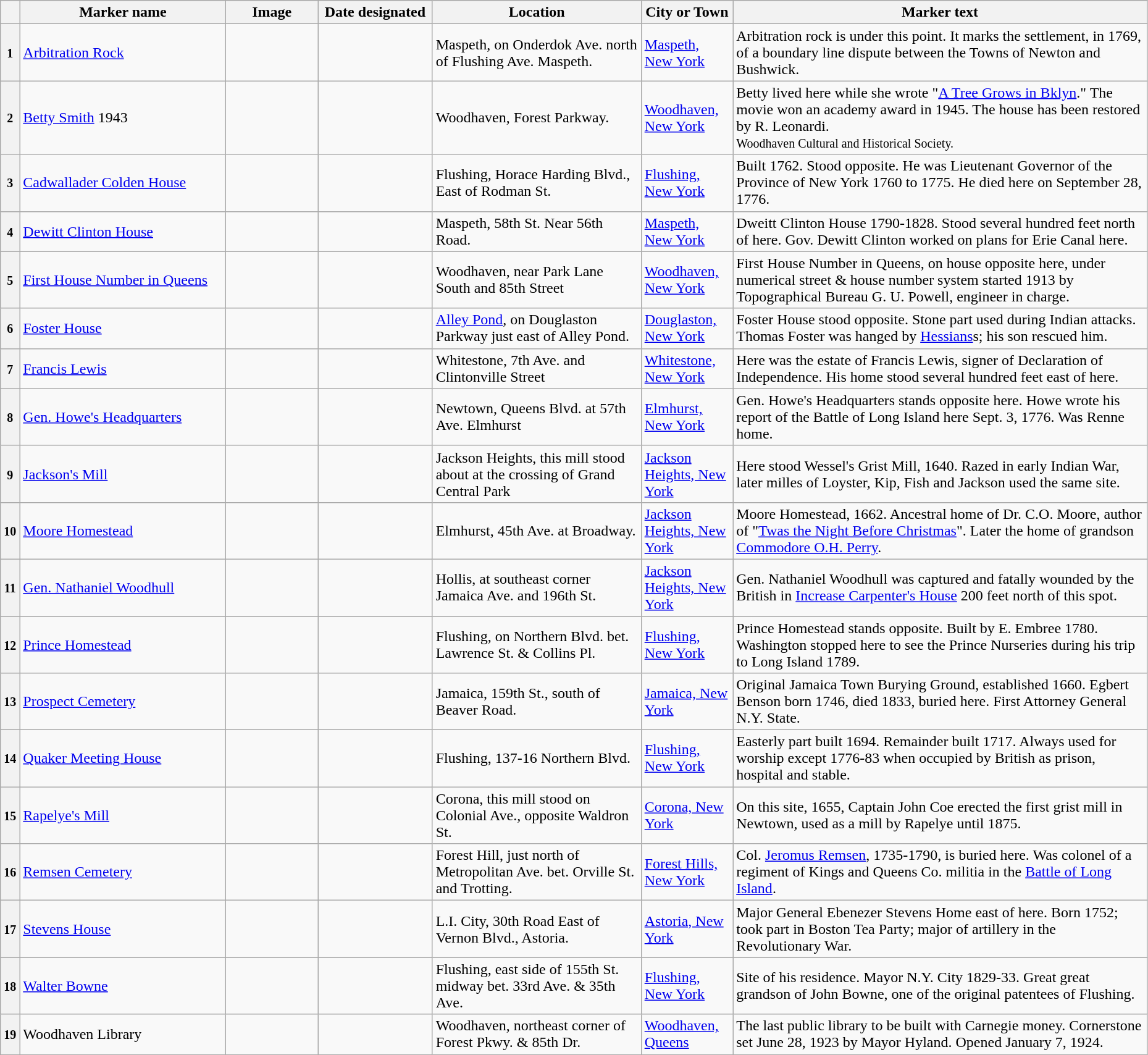<table class="wikitable sortable" style="width:98%">
<tr>
<th></th>
<th width = 18% ><strong>Marker name</strong></th>
<th width = 8% class="unsortable" ><strong>Image</strong></th>
<th width = 10% ><strong>Date designated</strong></th>
<th><strong>Location</strong></th>
<th width = 8% ><strong>City or Town</strong></th>
<th class="unsortable" ><strong>Marker text</strong></th>
</tr>
<tr ->
<th><small>1</small></th>
<td><a href='#'>Arbitration Rock</a></td>
<td></td>
<td></td>
<td>Maspeth, on Onderdok Ave. north of Flushing Ave. Maspeth.</td>
<td><a href='#'>Maspeth, New York</a></td>
<td>Arbitration rock is under this point. It marks the settlement, in 1769, of a boundary line dispute between the Towns of Newton and Bushwick.</td>
</tr>
<tr ->
<th><small>2</small></th>
<td><a href='#'>Betty Smith</a> 1943</td>
<td></td>
<td></td>
<td>Woodhaven, Forest Parkway.</td>
<td><a href='#'>Woodhaven, New York</a></td>
<td>Betty lived here while she wrote "<a href='#'>A Tree Grows in Bklyn</a>." The movie won an academy award in 1945. The house has been restored by R. Leonardi.<br><small>Woodhaven Cultural and Historical Society.</small> </td>
</tr>
<tr ->
<th><small>3</small></th>
<td><a href='#'>Cadwallader Colden House</a></td>
<td></td>
<td></td>
<td>Flushing, Horace Harding Blvd., East of Rodman St.</td>
<td><a href='#'>Flushing, New York</a></td>
<td>Built 1762. Stood opposite. He was Lieutenant Governor of the Province of New York 1760 to 1775. He died here on September 28, 1776.</td>
</tr>
<tr ->
<th><small>4</small></th>
<td><a href='#'>Dewitt Clinton House</a></td>
<td></td>
<td></td>
<td>Maspeth, 58th St. Near 56th Road.</td>
<td><a href='#'>Maspeth, New York</a></td>
<td>Dweitt Clinton House 1790-1828. Stood several hundred feet north of here. Gov. Dewitt Clinton worked on plans for Erie Canal here.</td>
</tr>
<tr ->
<th><small>5</small></th>
<td><a href='#'>First House Number in Queens</a></td>
<td></td>
<td></td>
<td>Woodhaven, near Park Lane South and 85th Street</td>
<td><a href='#'>Woodhaven, New York</a></td>
<td>First House Number in Queens, on house opposite here, under numerical street & house number system started 1913 by Topographical Bureau G. U. Powell, engineer in charge.</td>
</tr>
<tr ->
<th><small>6</small></th>
<td><a href='#'>Foster House</a></td>
<td></td>
<td></td>
<td><a href='#'>Alley Pond</a>, on Douglaston Parkway just east of Alley Pond.</td>
<td><a href='#'>Douglaston, New York</a></td>
<td>Foster House stood opposite. Stone part used during Indian attacks. Thomas Foster was hanged by <a href='#'>Hessians</a>s; his son rescued him.</td>
</tr>
<tr ->
<th><small>7</small></th>
<td><a href='#'>Francis Lewis</a></td>
<td></td>
<td></td>
<td>Whitestone, 7th Ave. and Clintonville Street</td>
<td><a href='#'>Whitestone, New York</a></td>
<td>Here was the estate of Francis Lewis, signer of Declaration of Independence. His home stood several hundred feet east of here.</td>
</tr>
<tr ->
<th><small>8</small></th>
<td><a href='#'>Gen. Howe's Headquarters</a></td>
<td></td>
<td></td>
<td>Newtown, Queens Blvd. at 57th Ave. Elmhurst</td>
<td><a href='#'>Elmhurst, New York</a></td>
<td>Gen. Howe's Headquarters stands opposite here. Howe wrote his report of the Battle of Long Island here Sept. 3, 1776. Was Renne home.</td>
</tr>
<tr ->
<th><small>9</small></th>
<td><a href='#'>Jackson's Mill</a></td>
<td></td>
<td></td>
<td>Jackson Heights, this mill stood about at the crossing of Grand Central Park</td>
<td><a href='#'>Jackson Heights, New York</a></td>
<td>Here stood Wessel's Grist Mill, 1640. Razed in early Indian War, later milles of Loyster, Kip, Fish and Jackson used the same site.</td>
</tr>
<tr ->
<th><small>10</small></th>
<td><a href='#'>Moore Homestead</a></td>
<td></td>
<td></td>
<td>Elmhurst, 45th Ave. at Broadway.</td>
<td><a href='#'>Jackson Heights, New York</a></td>
<td>Moore Homestead, 1662. Ancestral home of Dr. C.O. Moore, author of "<a href='#'>Twas the Night Before Christmas</a>". Later the home of grandson <a href='#'>Commodore O.H. Perry</a>.</td>
</tr>
<tr ->
<th><small>11</small></th>
<td><a href='#'>Gen. Nathaniel Woodhull</a></td>
<td></td>
<td></td>
<td>Hollis, at southeast corner Jamaica Ave. and 196th St.</td>
<td><a href='#'>Jackson Heights, New York</a></td>
<td>Gen. Nathaniel Woodhull was captured and fatally wounded by the British in <a href='#'>Increase Carpenter's House</a> 200 feet north of this spot.</td>
</tr>
<tr ->
<th><small>12</small></th>
<td><a href='#'>Prince Homestead</a></td>
<td></td>
<td></td>
<td>Flushing, on Northern Blvd. bet. Lawrence St. & Collins Pl.</td>
<td><a href='#'>Flushing, New York</a></td>
<td>Prince Homestead stands opposite. Built by E. Embree 1780. Washington stopped here to see the Prince Nurseries during his trip to Long Island 1789.</td>
</tr>
<tr ->
<th><small>13</small></th>
<td><a href='#'>Prospect Cemetery</a></td>
<td></td>
<td></td>
<td>Jamaica, 159th St., south of Beaver Road.</td>
<td><a href='#'>Jamaica, New York</a></td>
<td>Original Jamaica Town Burying Ground, established 1660. Egbert Benson born 1746, died 1833, buried here. First Attorney General N.Y. State.</td>
</tr>
<tr ->
<th><small>14</small></th>
<td><a href='#'>Quaker Meeting House</a></td>
<td></td>
<td></td>
<td>Flushing, 137-16 Northern Blvd.</td>
<td><a href='#'>Flushing, New York</a></td>
<td>Easterly part built 1694. Remainder built 1717. Always used for worship except 1776-83 when occupied by British as prison, hospital and stable.</td>
</tr>
<tr ->
<th><small>15</small></th>
<td><a href='#'>Rapelye's Mill</a></td>
<td></td>
<td></td>
<td>Corona, this mill stood on Colonial Ave., opposite Waldron St.</td>
<td><a href='#'>Corona, New York</a></td>
<td>On this site, 1655, Captain John Coe erected the first grist mill in Newtown, used as a mill by Rapelye until 1875.</td>
</tr>
<tr ->
<th><small>16</small></th>
<td><a href='#'>Remsen Cemetery</a></td>
<td></td>
<td></td>
<td>Forest Hill, just north of Metropolitan Ave. bet. Orville St. and Trotting.</td>
<td><a href='#'>Forest Hills, New York</a></td>
<td>Col. <a href='#'>Jeromus Remsen</a>, 1735-1790, is buried here. Was colonel of a regiment of Kings and Queens Co. militia in the <a href='#'>Battle of Long Island</a>.</td>
</tr>
<tr ->
<th><small>17</small></th>
<td><a href='#'>Stevens House</a></td>
<td></td>
<td></td>
<td>L.I. City, 30th Road East of Vernon Blvd., Astoria.</td>
<td><a href='#'>Astoria, New York</a></td>
<td>Major General Ebenezer Stevens Home east of here. Born 1752; took part in Boston Tea Party; major of artillery in the Revolutionary War.</td>
</tr>
<tr ->
<th><small>18</small></th>
<td><a href='#'>Walter Bowne</a></td>
<td></td>
<td></td>
<td>Flushing, east side of 155th St. midway bet. 33rd Ave. & 35th Ave.</td>
<td><a href='#'>Flushing, New York</a></td>
<td>Site of his residence. Mayor N.Y. City 1829-33. Great great grandson of John Bowne, one of the original patentees of Flushing.</td>
</tr>
<tr ->
<th><small>19</small></th>
<td>Woodhaven Library</td>
<td></td>
<td></td>
<td>Woodhaven, northeast corner of Forest Pkwy. & 85th Dr.</td>
<td><a href='#'>Woodhaven, Queens</a></td>
<td>The last public library to be built with Carnegie money. Cornerstone set June 28, 1923 by Mayor Hyland. Opened January 7, 1924.</td>
</tr>
</table>
